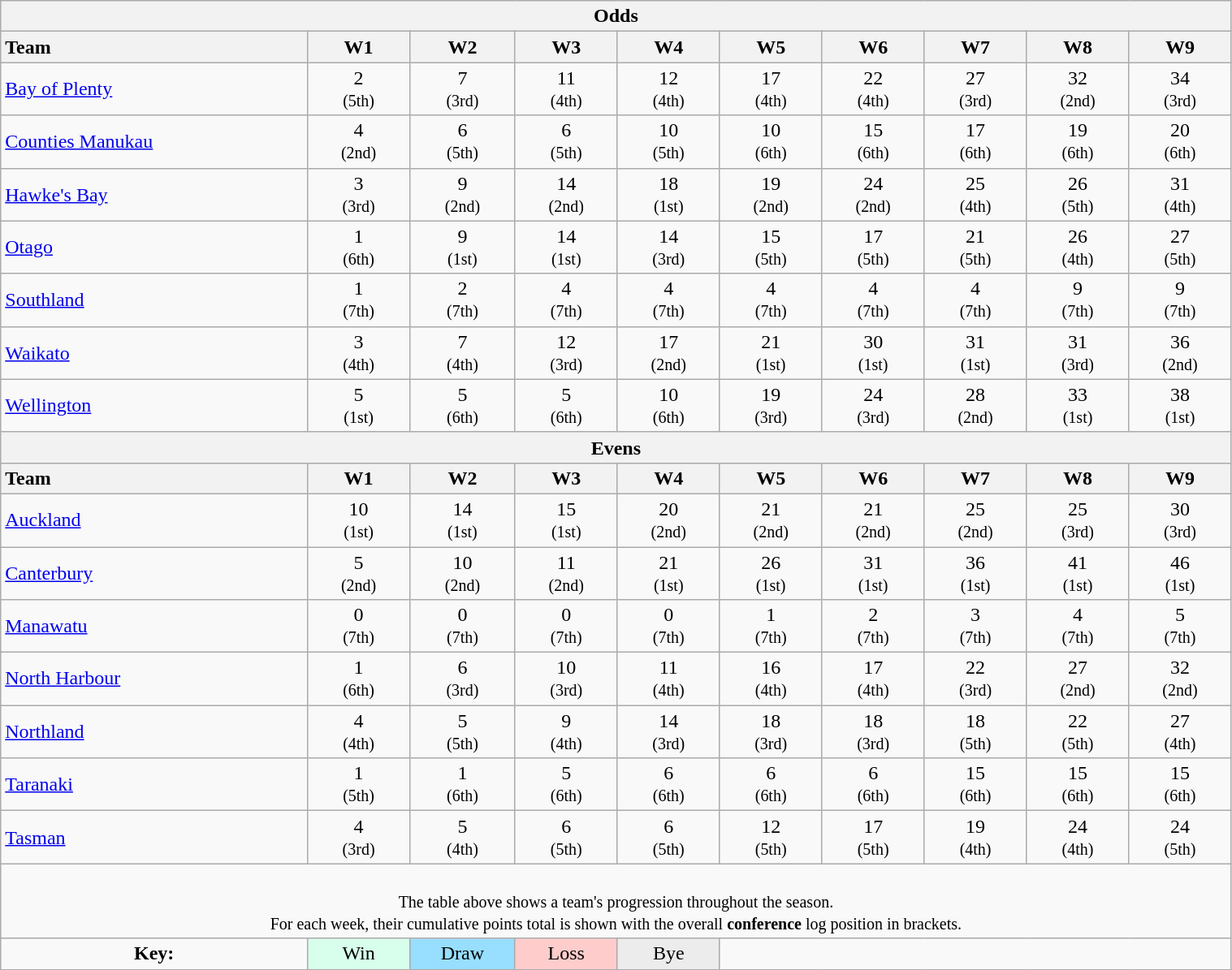<table class="wikitable" style="text-align:center;width:80%">
<tr>
<th colspan=100%>Odds</th>
</tr>
<tr>
<th style="text-align:left;width:12%">Team</th>
<th style="width:4%">W1</th>
<th style="width:4%">W2</th>
<th style="width:4%">W3</th>
<th style="width:4%">W4</th>
<th style="width:4%">W5</th>
<th style="width:4%">W6</th>
<th style="width:4%">W7</th>
<th style="width:4%">W8</th>
<th style="width:4%">W9</th>
</tr>
<tr>
<td style="text-align:left"><a href='#'>Bay of Plenty</a></td>
<td>2<br><small>(5th)</small></td>
<td>7<br><small>(3rd)</small></td>
<td>11<br><small>(4th)</small></td>
<td>12<br><small>(4th)</small></td>
<td>17<br><small>(4th)</small></td>
<td>22<br><small>(4th)</small></td>
<td>27<br><small>(3rd)</small></td>
<td>32<br><small>(2nd)</small></td>
<td>34<br><small>(3rd)</small></td>
</tr>
<tr>
<td style="text-align:left"><a href='#'>Counties Manukau</a></td>
<td>4<br><small>(2nd)</small></td>
<td>6<br><small>(5th)</small></td>
<td>6<br><small>(5th)</small></td>
<td>10<br><small>(5th)</small></td>
<td>10<br><small>(6th)</small></td>
<td>15<br><small>(6th)</small></td>
<td>17<br><small>(6th)</small></td>
<td>19<br><small>(6th)</small></td>
<td>20<br><small>(6th)</small></td>
</tr>
<tr>
<td style="text-align:left"><a href='#'>Hawke's Bay</a></td>
<td>3<br><small>(3rd)</small></td>
<td>9<br><small>(2nd)</small></td>
<td>14<br><small>(2nd)</small></td>
<td>18<br><small>(1st)</small></td>
<td>19<br><small>(2nd)</small></td>
<td>24<br><small>(2nd)</small></td>
<td>25<br><small>(4th)</small></td>
<td>26<br><small>(5th)</small></td>
<td>31<br><small>(4th)</small></td>
</tr>
<tr>
<td style="text-align:left"><a href='#'>Otago</a></td>
<td>1<br><small>(6th)</small></td>
<td>9<br><small>(1st)</small></td>
<td>14<br><small>(1st)</small></td>
<td>14<br><small>(3rd)</small></td>
<td>15<br><small>(5th)</small></td>
<td>17<br><small>(5th)</small></td>
<td>21<br><small>(5th)</small></td>
<td>26<br><small>(4th)</small></td>
<td>27<br><small>(5th)</small></td>
</tr>
<tr>
<td style="text-align:left"><a href='#'>Southland</a></td>
<td>1<br><small>(7th)</small></td>
<td>2<br><small>(7th)</small></td>
<td>4<br><small>(7th)</small></td>
<td>4<br><small>(7th)</small></td>
<td>4<br><small>(7th)</small></td>
<td>4<br><small>(7th)</small></td>
<td>4<br><small>(7th)</small></td>
<td>9<br><small>(7th)</small></td>
<td>9<br><small>(7th)</small></td>
</tr>
<tr>
<td style="text-align:left"><a href='#'>Waikato</a></td>
<td>3<br><small>(4th)</small></td>
<td>7<br><small>(4th)</small></td>
<td>12<br><small>(3rd)</small></td>
<td>17<br><small>(2nd)</small></td>
<td>21<br><small>(1st)</small></td>
<td>30<br><small>(1st)</small></td>
<td>31<br><small>(1st)</small></td>
<td>31<br><small>(3rd)</small></td>
<td>36<br><small>(2nd)</small></td>
</tr>
<tr>
<td style="text-align:left"><a href='#'>Wellington</a></td>
<td>5<br><small>(1st)</small></td>
<td>5<br><small>(6th)</small></td>
<td>5<br><small>(6th)</small></td>
<td>10<br><small>(6th)</small></td>
<td>19<br><small>(3rd)</small></td>
<td>24<br><small>(3rd)</small></td>
<td>28<br><small>(2nd)</small></td>
<td>33<br><small>(1st)</small></td>
<td>38<br><small>(1st)</small></td>
</tr>
<tr>
<th colspan=100%>Evens</th>
</tr>
<tr>
<th style="text-align:left;width:12%">Team</th>
<th style="width:4%">W1</th>
<th style="width:4%">W2</th>
<th style="width:4%">W3</th>
<th style="width:4%">W4</th>
<th style="width:4%">W5</th>
<th style="width:4%">W6</th>
<th style="width:4%">W7</th>
<th style="width:4%">W8</th>
<th style="width:4%">W9</th>
</tr>
<tr>
<td style="text-align:left"><a href='#'>Auckland</a></td>
<td>10<br><small>(1st)</small></td>
<td>14<br><small>(1st)</small></td>
<td>15<br><small>(1st)</small></td>
<td>20<br><small>(2nd)</small></td>
<td>21<br><small>(2nd)</small></td>
<td>21<br><small>(2nd)</small></td>
<td>25<br><small>(2nd)</small></td>
<td>25<br><small>(3rd)</small></td>
<td>30<br><small>(3rd)</small></td>
</tr>
<tr>
<td style="text-align:left"><a href='#'>Canterbury</a></td>
<td>5<br><small>(2nd)</small></td>
<td>10<br><small>(2nd)</small></td>
<td>11<br><small>(2nd)</small></td>
<td>21<br><small>(1st)</small></td>
<td>26<br><small>(1st)</small></td>
<td>31<br><small>(1st)</small></td>
<td>36<br><small>(1st)</small></td>
<td>41<br><small>(1st)</small></td>
<td>46<br><small>(1st)</small></td>
</tr>
<tr>
<td style="text-align:left"><a href='#'>Manawatu</a></td>
<td>0<br><small>(7th)</small></td>
<td>0<br><small>(7th)</small></td>
<td>0<br><small>(7th)</small></td>
<td>0<br><small>(7th)</small></td>
<td>1<br><small>(7th)</small></td>
<td>2<br><small>(7th)</small></td>
<td>3<br><small>(7th)</small></td>
<td>4<br><small>(7th)</small></td>
<td>5<br><small>(7th)</small></td>
</tr>
<tr>
<td style="text-align:left"><a href='#'>North Harbour</a></td>
<td>1<br><small>(6th)</small></td>
<td>6<br><small>(3rd)</small></td>
<td>10<br><small>(3rd)</small></td>
<td>11<br><small>(4th)</small></td>
<td>16<br><small>(4th)</small></td>
<td>17<br><small>(4th)</small></td>
<td>22<br><small>(3rd)</small></td>
<td>27<br><small>(2nd)</small></td>
<td>32<br><small>(2nd)</small></td>
</tr>
<tr>
<td style="text-align:left"><a href='#'>Northland</a></td>
<td>4<br><small>(4th)</small></td>
<td>5<br><small>(5th)</small></td>
<td>9<br><small>(4th)</small></td>
<td>14<br><small>(3rd)</small></td>
<td>18<br><small>(3rd)</small></td>
<td>18<br><small>(3rd)</small></td>
<td>18<br><small>(5th)</small></td>
<td>22<br><small>(5th)</small></td>
<td>27<br><small>(4th)</small></td>
</tr>
<tr>
<td style="text-align:left"><a href='#'>Taranaki</a></td>
<td>1<br><small>(5th)</small></td>
<td>1<br><small>(6th)</small></td>
<td>5<br><small>(6th)</small></td>
<td>6<br><small>(6th)</small></td>
<td>6<br><small>(6th)</small></td>
<td>6<br><small>(6th)</small></td>
<td>15<br><small>(6th)</small></td>
<td>15<br><small>(6th)</small></td>
<td>15<br><small>(6th)</small></td>
</tr>
<tr>
<td style="text-align:left"><a href='#'>Tasman</a></td>
<td>4<br><small>(3rd)</small></td>
<td>5<br><small>(4th)</small></td>
<td>6<br><small>(5th)</small></td>
<td>6<br><small>(5th)</small></td>
<td>12<br><small>(5th)</small></td>
<td>17<br><small>(5th)</small></td>
<td>19<br><small>(4th)</small></td>
<td>24<br><small>(4th)</small></td>
<td>24<br><small>(5th)</small></td>
</tr>
<tr>
<td colspan="100%" style="text-align:center"><br><small>The table above shows a team's progression throughout the season.<br>For each week, their cumulative points total is shown with the overall <strong>conference</strong> log position in brackets.<br></small></td>
</tr>
<tr>
<td><strong>Key:</strong></td>
<td style="background:#D8FFEB">Win</td>
<td style="background:#97DEFF">Draw</td>
<td style="background:#FFCCCC">Loss</td>
<td style="background:#ECECEC">Bye</td>
<td colspan=16></td>
</tr>
</table>
